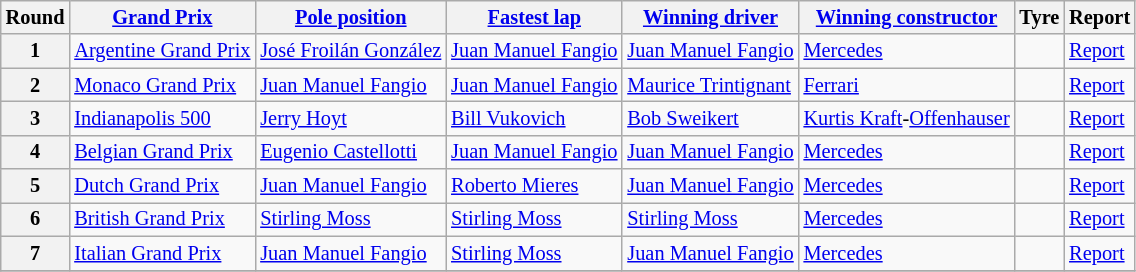<table class="wikitable sortable" style="font-size:85%">
<tr>
<th>Round</th>
<th><a href='#'>Grand Prix</a></th>
<th><a href='#'>Pole position</a></th>
<th><a href='#'>Fastest lap</a></th>
<th><a href='#'>Winning driver</a></th>
<th><a href='#'>Winning constructor</a></th>
<th>Tyre</th>
<th>Report</th>
</tr>
<tr>
<th>1</th>
<td> <a href='#'>Argentine Grand Prix</a></td>
<td> <a href='#'>José Froilán González</a></td>
<td> <a href='#'>Juan Manuel Fangio</a></td>
<td> <a href='#'>Juan Manuel Fangio</a></td>
<td> <a href='#'>Mercedes</a></td>
<td></td>
<td><a href='#'>Report</a></td>
</tr>
<tr>
<th>2</th>
<td> <a href='#'>Monaco Grand Prix</a></td>
<td> <a href='#'>Juan Manuel Fangio</a></td>
<td> <a href='#'>Juan Manuel Fangio</a></td>
<td> <a href='#'>Maurice Trintignant</a></td>
<td> <a href='#'>Ferrari</a></td>
<td></td>
<td><a href='#'>Report</a></td>
</tr>
<tr>
<th>3</th>
<td> <a href='#'>Indianapolis 500</a></td>
<td> <a href='#'>Jerry Hoyt</a></td>
<td> <a href='#'>Bill Vukovich</a></td>
<td> <a href='#'>Bob Sweikert</a></td>
<td> <a href='#'>Kurtis Kraft</a>-<a href='#'>Offenhauser</a></td>
<td></td>
<td><a href='#'>Report</a></td>
</tr>
<tr>
<th>4</th>
<td> <a href='#'>Belgian Grand Prix</a></td>
<td> <a href='#'>Eugenio Castellotti</a></td>
<td> <a href='#'>Juan Manuel Fangio</a></td>
<td> <a href='#'>Juan Manuel Fangio</a></td>
<td> <a href='#'>Mercedes</a></td>
<td></td>
<td><a href='#'>Report</a></td>
</tr>
<tr>
<th>5</th>
<td> <a href='#'>Dutch Grand Prix</a></td>
<td> <a href='#'>Juan Manuel Fangio</a></td>
<td> <a href='#'>Roberto Mieres</a></td>
<td> <a href='#'>Juan Manuel Fangio</a></td>
<td> <a href='#'>Mercedes</a></td>
<td></td>
<td><a href='#'>Report</a></td>
</tr>
<tr>
<th>6</th>
<td> <a href='#'>British Grand Prix</a></td>
<td> <a href='#'>Stirling Moss</a></td>
<td> <a href='#'>Stirling Moss</a></td>
<td> <a href='#'>Stirling Moss</a></td>
<td> <a href='#'>Mercedes</a></td>
<td></td>
<td><a href='#'>Report</a></td>
</tr>
<tr>
<th>7</th>
<td> <a href='#'>Italian Grand Prix</a></td>
<td> <a href='#'>Juan Manuel Fangio</a></td>
<td> <a href='#'>Stirling Moss</a></td>
<td> <a href='#'>Juan Manuel Fangio</a></td>
<td> <a href='#'>Mercedes</a></td>
<td></td>
<td><a href='#'>Report</a></td>
</tr>
<tr>
</tr>
</table>
